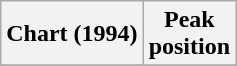<table class="wikitable sortable">
<tr>
<th align="left">Chart (1994)</th>
<th align="center">Peak<br>position</th>
</tr>
<tr>
</tr>
</table>
